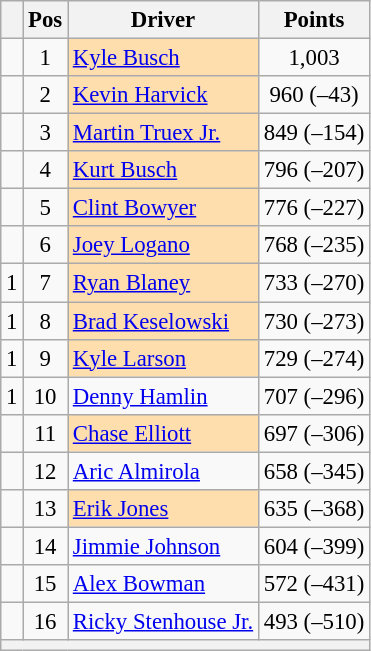<table class="wikitable" style="font-size: 95%">
<tr>
<th></th>
<th>Pos</th>
<th>Driver</th>
<th>Points</th>
</tr>
<tr>
<td align="left"></td>
<td style="text-align:center;">1</td>
<td style="background:#FFDEAD;"><a href='#'>Kyle Busch</a></td>
<td style="text-align:center;">1,003</td>
</tr>
<tr>
<td align="left"></td>
<td style="text-align:center;">2</td>
<td style="background:#FFDEAD;"><a href='#'>Kevin Harvick</a></td>
<td style="text-align:center;">960 (–43)</td>
</tr>
<tr>
<td align="left"></td>
<td style="text-align:center;">3</td>
<td style="background:#FFDEAD;"><a href='#'>Martin Truex Jr.</a></td>
<td style="text-align:center;">849 (–154)</td>
</tr>
<tr>
<td align="left"></td>
<td style="text-align:center;">4</td>
<td style="background:#FFDEAD;"><a href='#'>Kurt Busch</a></td>
<td style="text-align:center;">796 (–207)</td>
</tr>
<tr>
<td align="left"></td>
<td style="text-align:center;">5</td>
<td style="background:#FFDEAD;"><a href='#'>Clint Bowyer</a></td>
<td style="text-align:center;">776 (–227)</td>
</tr>
<tr>
<td align="left"></td>
<td style="text-align:center;">6</td>
<td style="background:#FFDEAD;"><a href='#'>Joey Logano</a></td>
<td style="text-align:center;">768 (–235)</td>
</tr>
<tr>
<td align="left"> 1</td>
<td style="text-align:center;">7</td>
<td style="background:#FFDEAD;"><a href='#'>Ryan Blaney</a></td>
<td style="text-align:center;">733 (–270)</td>
</tr>
<tr>
<td align="left"> 1</td>
<td style="text-align:center;">8</td>
<td style="background:#FFDEAD;"><a href='#'>Brad Keselowski</a></td>
<td style="text-align:center;">730 (–273)</td>
</tr>
<tr>
<td align="left"> 1</td>
<td style="text-align:center;">9</td>
<td style="background:#FFDEAD;"><a href='#'>Kyle Larson</a></td>
<td style="text-align:center;">729 (–274)</td>
</tr>
<tr>
<td align="left"> 1</td>
<td style="text-align:center;">10</td>
<td><a href='#'>Denny Hamlin</a></td>
<td style="text-align:center;">707 (–296)</td>
</tr>
<tr>
<td align="left"></td>
<td style="text-align:center;">11</td>
<td style="background:#FFDEAD;"><a href='#'>Chase Elliott</a></td>
<td style="text-align:center;">697 (–306)</td>
</tr>
<tr>
<td align="left"></td>
<td style="text-align:center;">12</td>
<td><a href='#'>Aric Almirola</a></td>
<td style="text-align:center;">658 (–345)</td>
</tr>
<tr>
<td align="left"></td>
<td style="text-align:center;">13</td>
<td style="background:#FFDEAD;"><a href='#'>Erik Jones</a></td>
<td style="text-align:center;">635 (–368)</td>
</tr>
<tr>
<td align="left"></td>
<td style="text-align:center;">14</td>
<td><a href='#'>Jimmie Johnson</a></td>
<td style="text-align:center;">604 (–399)</td>
</tr>
<tr>
<td align="left"></td>
<td style="text-align:center;">15</td>
<td><a href='#'>Alex Bowman</a></td>
<td style="text-align:center;">572 (–431)</td>
</tr>
<tr>
<td align="left"></td>
<td style="text-align:center;">16</td>
<td><a href='#'>Ricky Stenhouse Jr.</a></td>
<td style="text-align:center;">493 (–510)</td>
</tr>
<tr class="sortbottom">
<th colspan="9"></th>
</tr>
</table>
